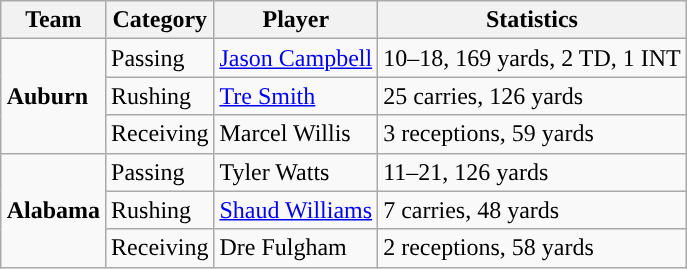<table class="wikitable" style="float: right;">
<tr>
<th>Team</th>
<th>Category</th>
<th>Player</th>
<th>Statistics</th>
</tr>
<tr>
<td rowspan=3><strong>Auburn</strong></td>
<td>Passing</td>
<td><a href='#'>Jason Campbell</a></td>
<td>10–18, 169 yards, 2 TD, 1 INT</td>
</tr>
<tr>
<td>Rushing</td>
<td><a href='#'>Tre Smith</a></td>
<td>25 carries, 126 yards</td>
</tr>
<tr>
<td>Receiving</td>
<td>Marcel Willis</td>
<td>3 receptions, 59 yards</td>
</tr>
<tr>
<td rowspan=3><strong>Alabama</strong></td>
<td>Passing</td>
<td>Tyler Watts</td>
<td>11–21, 126 yards</td>
</tr>
<tr>
<td>Rushing</td>
<td><a href='#'>Shaud Williams</a></td>
<td>7 carries, 48 yards</td>
</tr>
<tr>
<td>Receiving</td>
<td>Dre Fulgham</td>
<td>2 receptions, 58 yards</td>
</tr>
</table>
